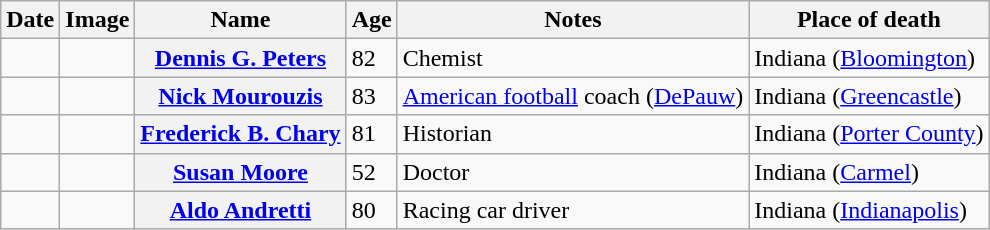<table class="wikitable sortable plainrowheaders">
<tr valign=bottom>
<th scope="col">Date</th>
<th scope="col">Image</th>
<th scope="col">Name</th>
<th scope="col">Age</th>
<th scope="col">Notes</th>
<th scope="col">Place of death</th>
</tr>
<tr>
<td></td>
<td></td>
<th scope="row"><a href='#'>Dennis G. Peters</a></th>
<td>82</td>
<td>Chemist</td>
<td>Indiana (<a href='#'>Bloomington</a>)</td>
</tr>
<tr>
<td></td>
<td></td>
<th scope="row"><a href='#'>Nick Mourouzis</a></th>
<td>83</td>
<td><a href='#'>American football</a> coach (<a href='#'>DePauw</a>)</td>
<td>Indiana (<a href='#'>Greencastle</a>)</td>
</tr>
<tr>
<td></td>
<td></td>
<th scope="row"><a href='#'>Frederick B. Chary</a></th>
<td>81</td>
<td>Historian</td>
<td>Indiana (<a href='#'>Porter County</a>)</td>
</tr>
<tr>
<td></td>
<td></td>
<th scope="row"><a href='#'>Susan Moore</a></th>
<td>52</td>
<td>Doctor</td>
<td>Indiana (<a href='#'>Carmel</a>)</td>
</tr>
<tr>
<td></td>
<td></td>
<th scope="row"><a href='#'>Aldo Andretti</a></th>
<td>80</td>
<td>Racing car driver</td>
<td>Indiana (<a href='#'>Indianapolis</a>)</td>
</tr>
</table>
